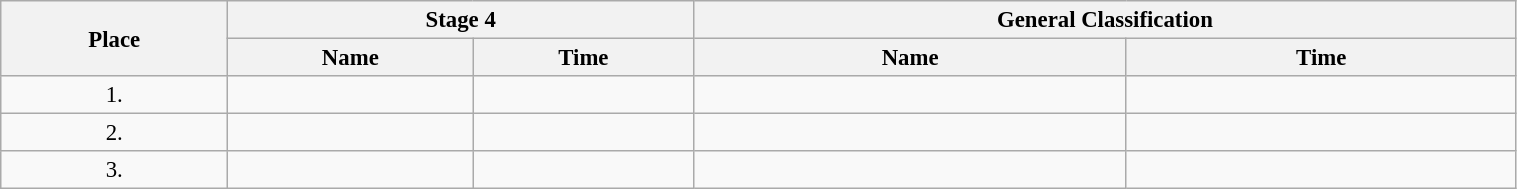<table class=wikitable style="font-size:95%" width="80%">
<tr>
<th rowspan="2">Place</th>
<th colspan="2">Stage 4</th>
<th colspan="2">General Classification</th>
</tr>
<tr>
<th>Name</th>
<th>Time</th>
<th>Name</th>
<th>Time</th>
</tr>
<tr>
<td align="center">1.</td>
<td></td>
<td></td>
<td></td>
<td></td>
</tr>
<tr>
<td align="center">2.</td>
<td></td>
<td></td>
<td></td>
<td></td>
</tr>
<tr>
<td align="center">3.</td>
<td></td>
<td></td>
<td></td>
<td></td>
</tr>
</table>
